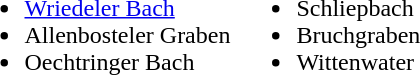<table border="0">
<tr>
<td valign="top"><br><ul><li><a href='#'>Wriedeler Bach</a></li><li>Allenbosteler Graben</li><li>Oechtringer Bach</li></ul></td>
<td valign="top"><br><ul><li>Schliepbach</li><li>Bruchgraben</li><li>Wittenwater</li></ul></td>
</tr>
</table>
